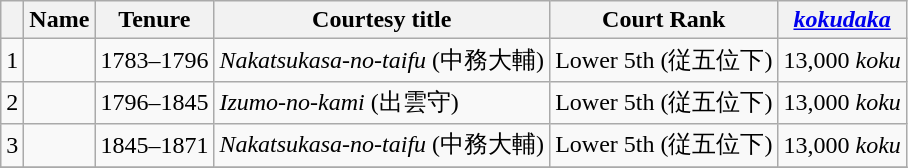<table class=wikitable>
<tr>
<th></th>
<th>Name</th>
<th>Tenure</th>
<th>Courtesy title</th>
<th>Court Rank</th>
<th><em><a href='#'>kokudaka</a></em></th>
</tr>
<tr>
<td>1</td>
<td></td>
<td>1783–1796</td>
<td><em>Nakatsukasa-no-taifu</em> (中務大輔)</td>
<td>Lower 5th (従五位下)</td>
<td>13,000 <em>koku</em></td>
</tr>
<tr>
<td>2</td>
<td></td>
<td>1796–1845</td>
<td><em>Izumo-no-kami</em> (出雲守)</td>
<td>Lower 5th (従五位下)</td>
<td>13,000 <em>koku</em></td>
</tr>
<tr>
<td>3</td>
<td></td>
<td>1845–1871</td>
<td><em>Nakatsukasa-no-taifu</em> (中務大輔)</td>
<td>Lower 5th (従五位下)</td>
<td>13,000 <em>koku</em></td>
</tr>
<tr>
</tr>
</table>
